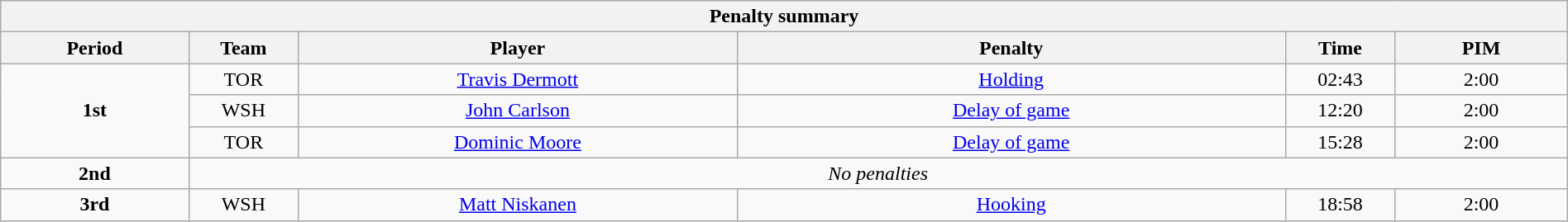<table style="width:100%;" class="wikitable">
<tr>
<th colspan=6>Penalty summary</th>
</tr>
<tr>
<th style="width:12%;">Period</th>
<th style="width:7%;">Team</th>
<th style="width:28%;">Player</th>
<th style="width:35%;">Penalty</th>
<th style="width:7%;">Time</th>
<th style="width:11%;">PIM</th>
</tr>
<tr>
<td style="text-align:center;" rowspan="3"><strong>1st</strong></td>
<td align=center>TOR</td>
<td align=center><a href='#'>Travis Dermott</a></td>
<td align=center><a href='#'>Holding</a></td>
<td align=center>02:43</td>
<td align=center>2:00</td>
</tr>
<tr>
<td align=center>WSH</td>
<td align=center><a href='#'>John Carlson</a></td>
<td align=center><a href='#'>Delay of game</a></td>
<td align=center>12:20</td>
<td align=center>2:00</td>
</tr>
<tr>
<td align=center>TOR</td>
<td align=center><a href='#'>Dominic Moore</a></td>
<td align=center><a href='#'>Delay of game</a></td>
<td align=center>15:28</td>
<td align=center>2:00</td>
</tr>
<tr>
<td style="text-align:center;"><strong>2nd</strong></td>
<td colspan="5" align=center><em>No penalties</em></td>
</tr>
<tr>
<td style="text-align:center;"><strong>3rd</strong></td>
<td align=center>WSH</td>
<td align=center><a href='#'>Matt Niskanen</a></td>
<td align=center><a href='#'>Hooking</a></td>
<td align=center>18:58</td>
<td align=center>2:00</td>
</tr>
</table>
